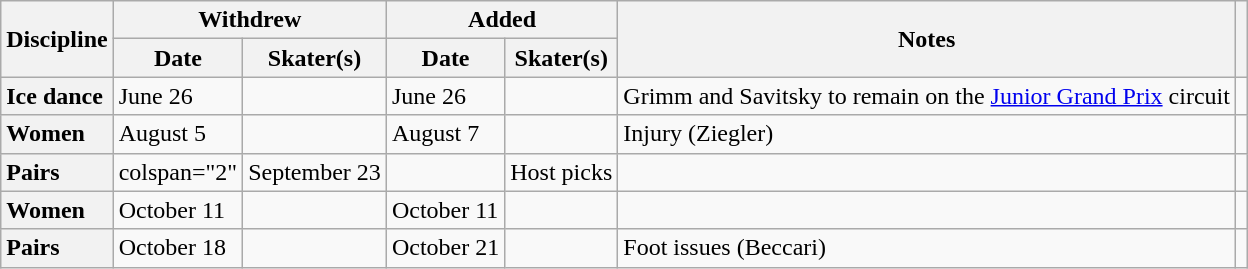<table class="wikitable unsortable">
<tr>
<th scope="col" rowspan=2>Discipline</th>
<th scope="col" colspan=2>Withdrew</th>
<th scope="col" colspan=2>Added</th>
<th scope="col" rowspan=2>Notes</th>
<th scope="col" rowspan=2></th>
</tr>
<tr>
<th>Date</th>
<th>Skater(s)</th>
<th>Date</th>
<th>Skater(s)</th>
</tr>
<tr>
<th scope="row" style="text-align:left">Ice dance</th>
<td>June 26</td>
<td></td>
<td>June 26</td>
<td></td>
<td>Grimm and Savitsky to remain on the <a href='#'>Junior Grand Prix</a> circuit</td>
<td></td>
</tr>
<tr>
<th scope="row" style="text-align:left">Women</th>
<td>August 5</td>
<td></td>
<td>August 7</td>
<td></td>
<td>Injury (Ziegler)</td>
<td></td>
</tr>
<tr>
<th scope="row" style="text-align:left">Pairs</th>
<td>colspan="2" </td>
<td>September 23</td>
<td></td>
<td>Host picks</td>
<td></td>
</tr>
<tr>
<th scope="row" style="text-align:left">Women</th>
<td>October 11</td>
<td></td>
<td>October 11</td>
<td></td>
<td></td>
<td></td>
</tr>
<tr>
<th scope="row" style="text-align:left">Pairs</th>
<td>October 18</td>
<td></td>
<td>October 21</td>
<td></td>
<td>Foot issues (Beccari)</td>
<td></td>
</tr>
</table>
